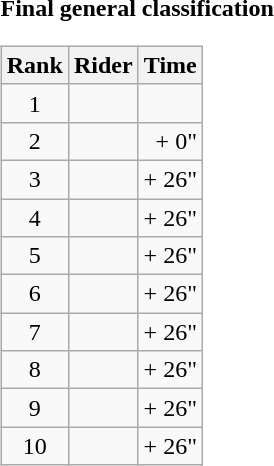<table>
<tr>
<td><strong>Final general classification</strong><br><table class="wikitable">
<tr>
<th scope="col">Rank</th>
<th scope="col">Rider</th>
<th scope="col">Time</th>
</tr>
<tr>
<td style="text-align:center;">1</td>
<td></td>
<td style="text-align:right;"></td>
</tr>
<tr>
<td style="text-align:center;">2</td>
<td></td>
<td style="text-align:right;">+ 0"</td>
</tr>
<tr>
<td style="text-align:center;">3</td>
<td></td>
<td style="text-align:right;">+ 26"</td>
</tr>
<tr>
<td style="text-align:center;">4</td>
<td></td>
<td style="text-align:right;">+ 26"</td>
</tr>
<tr>
<td style="text-align:center;">5</td>
<td></td>
<td style="text-align:right;">+ 26"</td>
</tr>
<tr>
<td style="text-align:center;">6</td>
<td></td>
<td style="text-align:right;">+ 26"</td>
</tr>
<tr>
<td style="text-align:center;">7</td>
<td></td>
<td style="text-align:right;">+ 26"</td>
</tr>
<tr>
<td style="text-align:center;">8</td>
<td></td>
<td style="text-align:right;">+ 26"</td>
</tr>
<tr>
<td style="text-align:center;">9</td>
<td></td>
<td style="text-align:right;">+ 26"</td>
</tr>
<tr>
<td style="text-align:center;">10</td>
<td></td>
<td style="text-align:right;">+ 26"</td>
</tr>
</table>
</td>
</tr>
</table>
